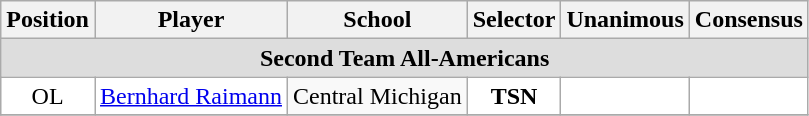<table class="wikitable" border="0">
<tr>
<th>Position</th>
<th>Player</th>
<th>School</th>
<th>Selector</th>
<th>Unanimous</th>
<th>Consensus</th>
</tr>
<tr>
<td colspan="6" style="text-align:center; background:#ddd;"><strong>Second Team All-Americans</strong></td>
</tr>
<tr style="text-align:center;">
<td style="background:white">OL</td>
<td style="background:white"><a href='#'>Bernhard Raimann</a></td>
<td style=>Central Michigan</td>
<td style="background:white"><strong>TSN</strong></td>
<td style="background:white"></td>
<td style="background:white"></td>
</tr>
<tr>
</tr>
</table>
